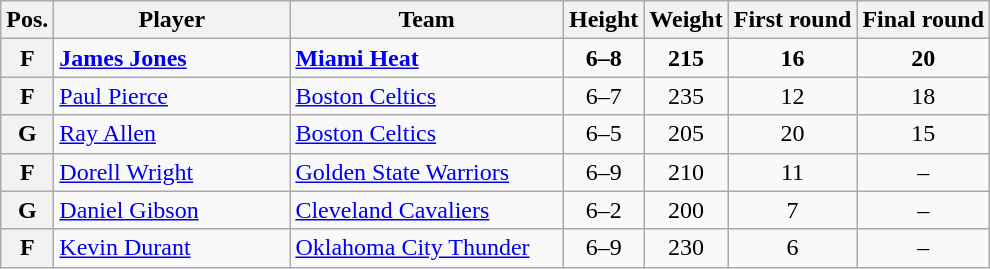<table class="wikitable">
<tr>
<th>Pos.</th>
<th style="width:150px;">Player</th>
<th width=175>Team</th>
<th>Height</th>
<th>Weight</th>
<th>First round</th>
<th>Final round</th>
</tr>
<tr>
<th>F</th>
<td><strong><a href='#'>James Jones</a></strong></td>
<td><strong><a href='#'>Miami Heat</a></strong></td>
<td align=center><strong>6–8</strong></td>
<td align=center><strong>215</strong></td>
<td align=center><strong>16</strong></td>
<td align=center><strong>20</strong></td>
</tr>
<tr>
<th>F</th>
<td><a href='#'>Paul Pierce</a></td>
<td><a href='#'>Boston Celtics</a></td>
<td align=center>6–7</td>
<td align=center>235</td>
<td align=center>12</td>
<td align=center>18</td>
</tr>
<tr>
<th>G</th>
<td><a href='#'>Ray Allen</a></td>
<td><a href='#'>Boston Celtics</a></td>
<td align=center>6–5</td>
<td align=center>205</td>
<td align=center>20</td>
<td align=center>15</td>
</tr>
<tr>
<th>F</th>
<td><a href='#'>Dorell Wright</a></td>
<td><a href='#'>Golden State Warriors</a></td>
<td align=center>6–9</td>
<td align=center>210</td>
<td align=center>11</td>
<td align=center>–</td>
</tr>
<tr>
<th>G</th>
<td><a href='#'>Daniel Gibson</a></td>
<td><a href='#'>Cleveland Cavaliers</a></td>
<td align=center>6–2</td>
<td align=center>200</td>
<td align=center>7</td>
<td align=center>–</td>
</tr>
<tr>
<th>F</th>
<td><a href='#'>Kevin Durant</a></td>
<td><a href='#'>Oklahoma City Thunder</a></td>
<td align=center>6–9</td>
<td align=center>230</td>
<td align=center>6</td>
<td align=center>–</td>
</tr>
</table>
